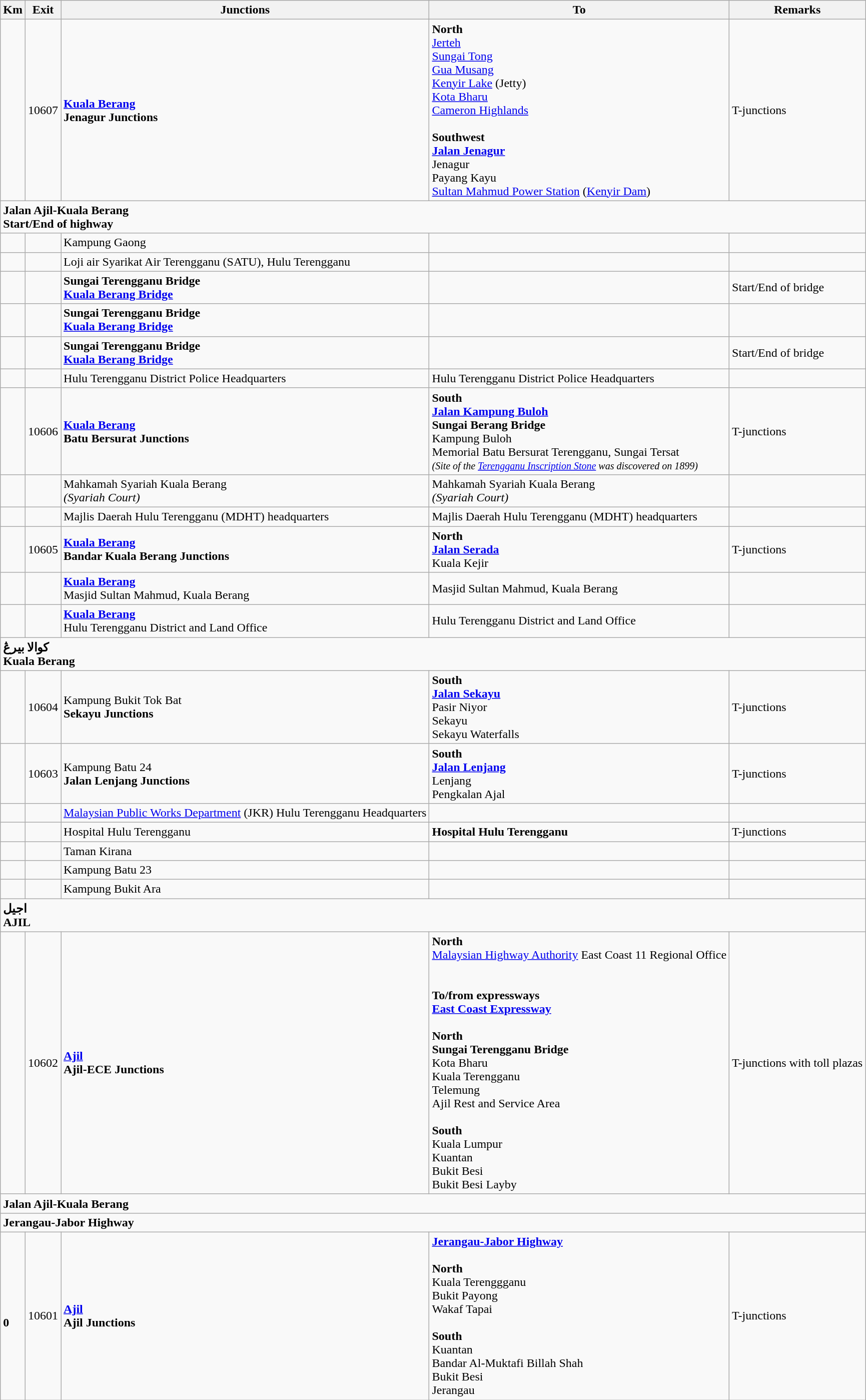<table class="wikitable">
<tr>
<th>Km</th>
<th>Exit</th>
<th>Junctions</th>
<th>To</th>
<th>Remarks</th>
</tr>
<tr>
<td></td>
<td>10607</td>
<td><strong><a href='#'>Kuala Berang</a></strong><br><strong>Jenagur Junctions</strong></td>
<td><strong>North</strong><br> <a href='#'>Jerteh</a><br> <a href='#'>Sungai Tong</a><br> <a href='#'>Gua Musang</a><br> <a href='#'>Kenyir Lake</a>   (Jetty)<br>   <a href='#'>Kota Bharu</a><br> <a href='#'>Cameron Highlands</a><br><br><strong>Southwest</strong><br> <strong><a href='#'>Jalan Jenagur</a></strong><br>Jenagur<br>Payang Kayu<br><a href='#'>Sultan Mahmud Power Station</a> (<a href='#'>Kenyir Dam</a>)</td>
<td>T-junctions</td>
</tr>
<tr>
<td style="width:600px" colspan="6" style="text-align:center; background:blue;"><strong><span> Jalan Ajil-Kuala Berang<br>Start/End of highway</span></strong></td>
</tr>
<tr>
<td></td>
<td></td>
<td>Kampung Gaong</td>
<td></td>
<td></td>
</tr>
<tr>
<td></td>
<td></td>
<td>Loji air Syarikat Air Terengganu (SATU), Hulu Terengganu</td>
<td></td>
<td></td>
</tr>
<tr>
<td></td>
<td></td>
<td><strong>Sungai Terengganu Bridge</strong><br><strong><a href='#'>Kuala Berang Bridge</a></strong></td>
<td></td>
<td>Start/End of bridge</td>
</tr>
<tr>
<td></td>
<td></td>
<td><strong>Sungai Terengganu Bridge</strong><br><strong><a href='#'>Kuala Berang Bridge</a></strong></td>
<td></td>
<td></td>
</tr>
<tr>
<td></td>
<td></td>
<td><strong>Sungai Terengganu Bridge</strong><br><strong><a href='#'>Kuala Berang Bridge</a></strong></td>
<td></td>
<td>Start/End of bridge</td>
</tr>
<tr>
<td></td>
<td></td>
<td>Hulu Terengganu District Police Headquarters</td>
<td>Hulu Terengganu District Police Headquarters</td>
<td></td>
</tr>
<tr>
<td></td>
<td>10606</td>
<td><strong><a href='#'>Kuala Berang</a></strong><br><strong>Batu Bersurat Junctions</strong></td>
<td><strong>South</strong><br> <strong><a href='#'>Jalan Kampung Buloh</a></strong><br><strong>Sungai Berang Bridge</strong><br>Kampung Buloh<br>Memorial Batu Bersurat Terengganu, Sungai Tersat<br><small><em>(Site of the <a href='#'>Terengganu Inscription Stone</a> was discovered on 1899)</em></small></td>
<td>T-junctions</td>
</tr>
<tr>
<td></td>
<td></td>
<td>Mahkamah Syariah Kuala Berang<br><em>(Syariah Court)</em></td>
<td>Mahkamah Syariah Kuala Berang<br><em>(Syariah Court)</em></td>
<td></td>
</tr>
<tr>
<td></td>
<td></td>
<td>Majlis Daerah Hulu Terengganu (MDHT) headquarters</td>
<td>Majlis Daerah Hulu Terengganu (MDHT) headquarters</td>
<td></td>
</tr>
<tr>
<td></td>
<td>10605</td>
<td><strong><a href='#'>Kuala Berang</a></strong><br><strong>Bandar Kuala Berang Junctions</strong></td>
<td><strong>North</strong><br> <strong><a href='#'>Jalan Serada</a></strong><br>Kuala Kejir</td>
<td>T-junctions</td>
</tr>
<tr>
<td></td>
<td></td>
<td><strong><a href='#'>Kuala Berang</a></strong><br>Masjid Sultan Mahmud, Kuala Berang </td>
<td>Masjid Sultan Mahmud, Kuala Berang </td>
<td></td>
</tr>
<tr>
<td></td>
<td></td>
<td><strong><a href='#'>Kuala Berang</a></strong><br>Hulu Terengganu District and Land Office</td>
<td>Hulu Terengganu District and Land Office</td>
<td></td>
</tr>
<tr>
<td style="width:600px" colspan="6" style="text-align:center; background:white;"><strong><span>كوالا بيرڠ<br>Kuala Berang</span></strong></td>
</tr>
<tr>
<td></td>
<td>10604</td>
<td>Kampung Bukit Tok Bat<br><strong>Sekayu Junctions</strong></td>
<td><strong>South</strong><br> <strong><a href='#'>Jalan Sekayu</a></strong><br>Pasir Niyor<br>Sekayu<br>Sekayu Waterfalls </td>
<td>T-junctions</td>
</tr>
<tr>
<td></td>
<td>10603</td>
<td>Kampung Batu 24<br><strong>Jalan Lenjang Junctions</strong></td>
<td><strong>South</strong><br> <strong><a href='#'>Jalan Lenjang</a></strong><br>Lenjang<br>Pengkalan Ajal</td>
<td>T-junctions</td>
</tr>
<tr>
<td></td>
<td></td>
<td><a href='#'>Malaysian Public Works Department</a> (JKR) Hulu Terengganu Headquarters</td>
<td></td>
<td></td>
</tr>
<tr>
<td></td>
<td></td>
<td>Hospital Hulu Terengganu </td>
<td><strong>Hospital Hulu Terengganu</strong> </td>
<td>T-junctions</td>
</tr>
<tr>
<td></td>
<td></td>
<td>Taman Kirana</td>
<td></td>
<td></td>
</tr>
<tr>
<td></td>
<td></td>
<td>Kampung Batu 23</td>
<td></td>
<td></td>
</tr>
<tr>
<td></td>
<td></td>
<td>Kampung Bukit Ara</td>
<td></td>
<td></td>
</tr>
<tr>
<td style="width:600px" colspan="6" style="text-align:center; background:white;"><strong><span>اجيل<br>AJIL</span></strong></td>
</tr>
<tr>
<td></td>
<td>10602</td>
<td><strong><a href='#'>Ajil</a></strong><br><strong>Ajil-ECE Junctions</strong></td>
<td><strong>North</strong><br><a href='#'>Malaysian Highway Authority</a> East Coast 11 Regional Office<br><br><br><strong>To/from expressways</strong><br> <strong><a href='#'>East Coast Expressway</a></strong><br><br><strong>North</strong><br><strong>Sungai Terengganu Bridge</strong><br>Kota Bharu<br>Kuala Terengganu<br>Telemung<br> Ajil Rest and Service Area<br><br><strong>South</strong><br>Kuala Lumpur<br>Kuantan<br>Bukit Besi<br> Bukit Besi Layby</td>
<td>T-junctions with toll plazas</td>
</tr>
<tr>
<td style="width:600px" colspan="6" style="text-align:center; background:blue;"><strong><span> Jalan Ajil-Kuala Berang</span></strong></td>
</tr>
<tr>
<td style="width:600px" colspan="6" style="text-align:center; background:blue;"><strong><span> Jerangau-Jabor Highway</span></strong></td>
</tr>
<tr>
<td><br><strong>0</strong></td>
<td>10601</td>
<td><strong><a href='#'>Ajil</a></strong><br><strong>Ajil Junctions</strong></td>
<td> <strong><a href='#'>Jerangau-Jabor Highway</a></strong><br><br><strong>North</strong><br> Kuala Terenggganu<br> Bukit Payong<br> Wakaf Tapai<br><br><strong>South</strong><br>  Kuantan<br> Bandar Al-Muktafi Billah Shah<br> Bukit Besi<br> Jerangau</td>
<td>T-junctions</td>
</tr>
</table>
